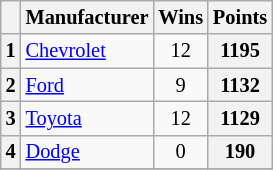<table class="wikitable" style="font-size:85%; text-align:center;">
<tr>
<th></th>
<th>Manufacturer</th>
<th>Wins</th>
<th>Points</th>
</tr>
<tr>
<th>1</th>
<td align=left><a href='#'>Chevrolet</a></td>
<td>12</td>
<th>1195</th>
</tr>
<tr>
<th>2</th>
<td align=left><a href='#'>Ford</a></td>
<td>9</td>
<th>1132</th>
</tr>
<tr>
<th>3</th>
<td align=left><a href='#'>Toyota</a></td>
<td>12</td>
<th>1129</th>
</tr>
<tr>
<th>4</th>
<td align=left><a href='#'>Dodge</a></td>
<td>0</td>
<th>190</th>
</tr>
<tr>
</tr>
</table>
